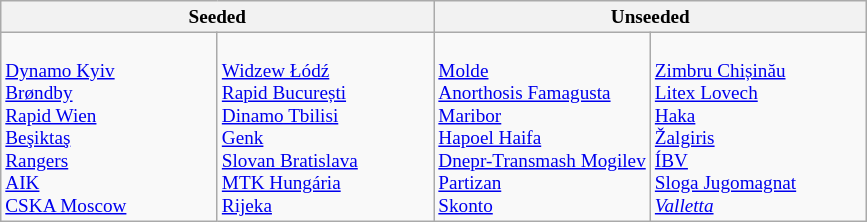<table class="wikitable" style="font-size:80%">
<tr>
<th colspan=2>Seeded</th>
<th colspan=2>Unseeded</th>
</tr>
<tr>
<td width=25% valign=top><br> <a href='#'>Dynamo Kyiv</a><br>
 <a href='#'>Brøndby</a><br>
 <a href='#'>Rapid Wien</a><br>
 <a href='#'>Beşiktaş</a><br>
 <a href='#'>Rangers</a><br>
 <a href='#'>AIK</a><br>
 <a href='#'>CSKA Moscow</a></td>
<td width=25% valign=top><br> <a href='#'>Widzew Łódź</a> <br>
 <a href='#'>Rapid București</a><br>
 <a href='#'>Dinamo Tbilisi</a><br>
 <a href='#'>Genk</a> <br>
 <a href='#'>Slovan Bratislava</a><br>
 <a href='#'>MTK Hungária</a><br>
 <a href='#'>Rijeka</a></td>
<td width=25% valign=top><br> <a href='#'>Molde</a><br>
 <a href='#'>Anorthosis Famagusta</a> <br>
 <a href='#'>Maribor</a><br>
 <a href='#'>Hapoel Haifa</a><br>
 <a href='#'>Dnepr-Transmash Mogilev</a><br>
 <a href='#'>Partizan</a><br>
 <a href='#'>Skonto</a></td>
<td width=25% valign=top><br> <a href='#'>Zimbru Chișinău</a><br>
 <a href='#'>Litex Lovech</a><br>
 <a href='#'>Haka</a><br>
 <a href='#'>Žalgiris</a><br>
 <a href='#'>ÍBV</a><br>
 <a href='#'>Sloga Jugomagnat</a><br>
 <em><a href='#'>Valletta</a></em></td>
</tr>
</table>
